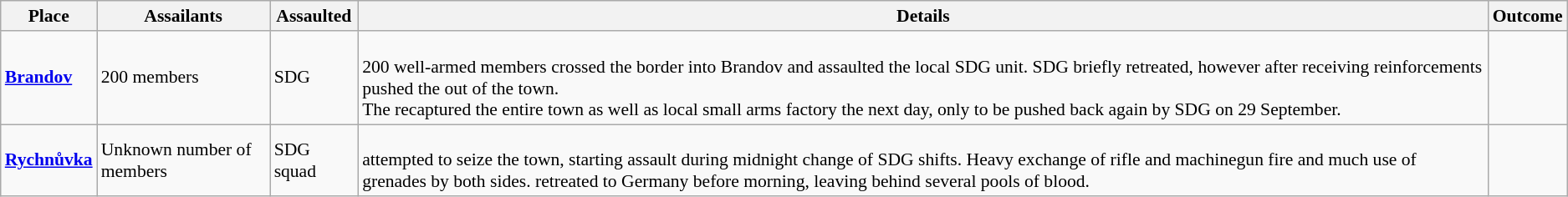<table class="wikitable sortable" style="font-size:90%;">
<tr>
<th>Place</th>
<th>Assailants</th>
<th>Assaulted</th>
<th>Details</th>
<th>Outcome</th>
</tr>
<tr>
<td><strong><a href='#'>Brandov</a></strong></td>
<td>200  members</td>
<td>SDG</td>
<td><br>200 well-armed  members crossed the border into Brandov and assaulted the local SDG unit. SDG briefly retreated, however after receiving reinforcements pushed the  out of the town.<br>The  recaptured the entire town as well as local small arms factory the next day, only to be pushed back again by SDG on 29 September.</td>
<td></td>
</tr>
<tr>
<td><strong><a href='#'>Rychnůvka</a></strong></td>
<td>Unknown number of  members</td>
<td>SDG squad</td>
<td><br> attempted to seize the town, starting assault during midnight change of SDG shifts. Heavy exchange of rifle and machinegun fire and much use of grenades by both sides.  retreated to Germany before morning, leaving behind several pools of blood.</td>
<td></td>
</tr>
</table>
